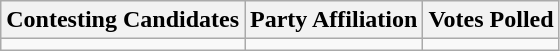<table class="wikitable sortable">
<tr>
<th>Contesting Candidates</th>
<th>Party Affiliation</th>
<th>Votes Polled</th>
</tr>
<tr>
<td></td>
<td></td>
<td></td>
</tr>
</table>
